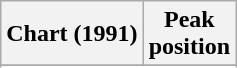<table class="wikitable sortable">
<tr>
<th align="left">Chart (1991)</th>
<th align="center">Peak<br>position</th>
</tr>
<tr>
</tr>
<tr>
</tr>
</table>
